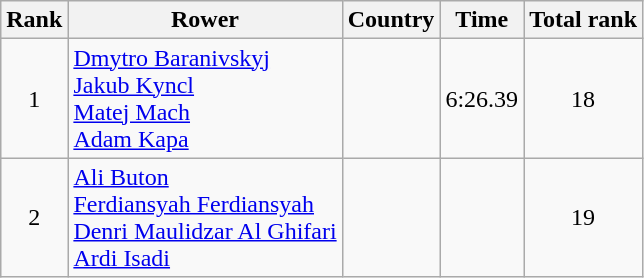<table class="wikitable" style="text-align:center">
<tr>
<th>Rank</th>
<th>Rower</th>
<th>Country</th>
<th>Time</th>
<th>Total rank</th>
</tr>
<tr>
<td>1</td>
<td align="left"><a href='#'>Dmytro Baranivskyj</a><br><a href='#'>Jakub Kyncl</a><br><a href='#'>Matej Mach</a><br><a href='#'>Adam Kapa</a></td>
<td align="left"></td>
<td>6:26.39</td>
<td>18</td>
</tr>
<tr>
<td>2</td>
<td align="left"><a href='#'>Ali Buton</a><br><a href='#'>Ferdiansyah Ferdiansyah</a><br><a href='#'>Denri Maulidzar Al Ghifari</a><br><a href='#'>Ardi Isadi</a></td>
<td align="left"></td>
<td></td>
<td>19</td>
</tr>
</table>
